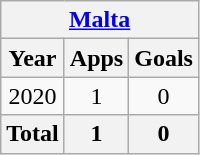<table class="wikitable" style="text-align:center">
<tr>
<th colspan=3><a href='#'>Malta</a></th>
</tr>
<tr>
<th>Year</th>
<th>Apps</th>
<th>Goals</th>
</tr>
<tr>
<td>2020</td>
<td>1</td>
<td>0</td>
</tr>
<tr>
<th>Total</th>
<th>1</th>
<th>0</th>
</tr>
</table>
